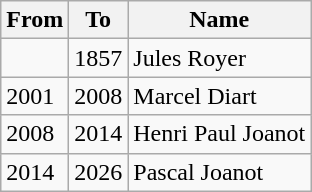<table class="wikitable">
<tr>
<th>From</th>
<th>To</th>
<th>Name</th>
</tr>
<tr>
<td></td>
<td>1857</td>
<td>Jules Royer</td>
</tr>
<tr>
<td>2001</td>
<td>2008</td>
<td>Marcel Diart</td>
</tr>
<tr>
<td>2008</td>
<td>2014</td>
<td>Henri Paul Joanot</td>
</tr>
<tr>
<td>2014</td>
<td>2026</td>
<td>Pascal Joanot</td>
</tr>
</table>
